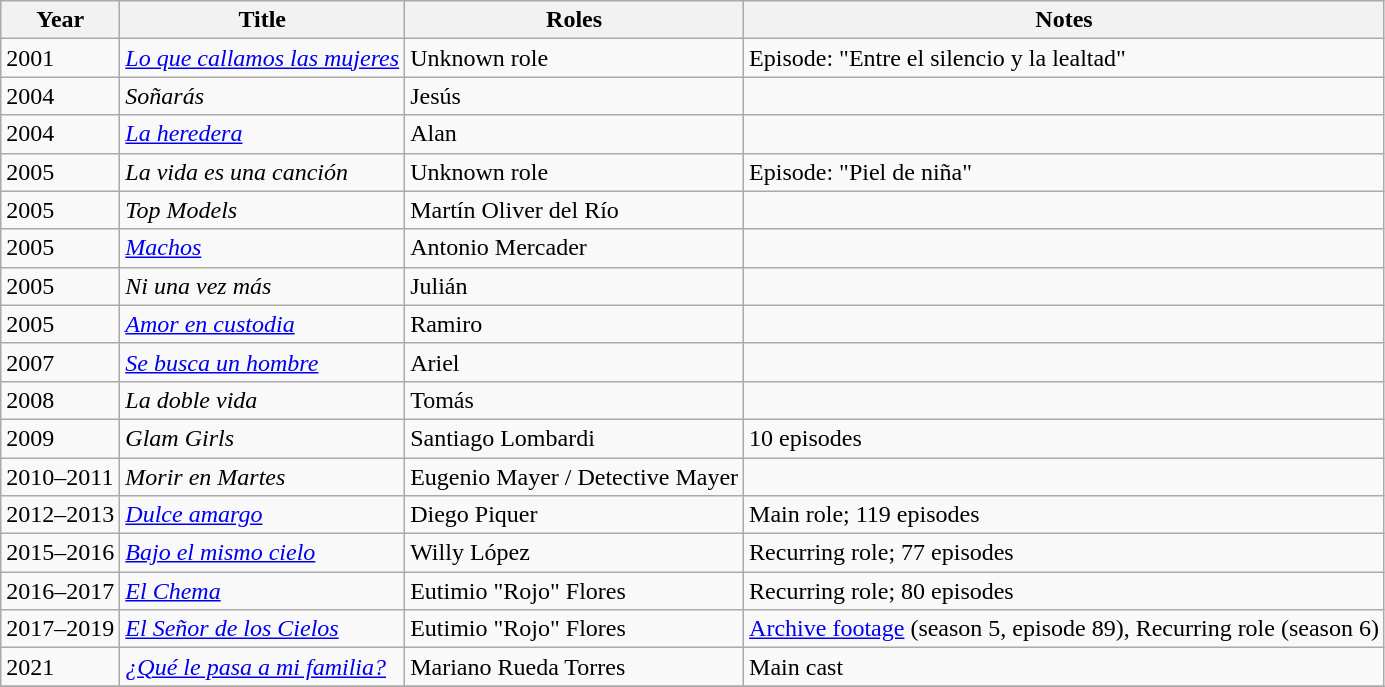<table class="wikitable sortable">
<tr>
<th>Year</th>
<th>Title</th>
<th>Roles</th>
<th>Notes</th>
</tr>
<tr>
<td>2001</td>
<td><em><a href='#'>Lo que callamos las mujeres</a></em></td>
<td>Unknown role</td>
<td>Episode: "Entre el silencio y la lealtad"</td>
</tr>
<tr>
<td>2004</td>
<td><em>Soñarás</em></td>
<td>Jesús</td>
<td></td>
</tr>
<tr>
<td>2004</td>
<td><em><a href='#'>La heredera</a></em></td>
<td>Alan</td>
<td></td>
</tr>
<tr>
<td>2005</td>
<td><em>La vida es una canción</em></td>
<td>Unknown role</td>
<td>Episode: "Piel de niña"</td>
</tr>
<tr>
<td>2005</td>
<td><em>Top Models</em></td>
<td>Martín Oliver del Río</td>
<td></td>
</tr>
<tr>
<td>2005</td>
<td><em><a href='#'>Machos</a></em></td>
<td>Antonio Mercader</td>
<td></td>
</tr>
<tr>
<td>2005</td>
<td><em>Ni una vez más</em></td>
<td>Julián</td>
<td></td>
</tr>
<tr>
<td>2005</td>
<td><em><a href='#'>Amor en custodia</a></em></td>
<td>Ramiro</td>
<td></td>
</tr>
<tr>
<td>2007</td>
<td><em><a href='#'>Se busca un hombre</a></em></td>
<td>Ariel</td>
<td></td>
</tr>
<tr>
<td>2008</td>
<td><em>La doble vida</em></td>
<td>Tomás</td>
<td></td>
</tr>
<tr>
<td>2009</td>
<td><em>Glam Girls</em></td>
<td>Santiago Lombardi</td>
<td>10 episodes</td>
</tr>
<tr>
<td>2010–2011</td>
<td><em>Morir en Martes</em></td>
<td>Eugenio Mayer / Detective Mayer</td>
<td></td>
</tr>
<tr>
<td>2012–2013</td>
<td><em><a href='#'>Dulce amargo</a></em></td>
<td>Diego Piquer</td>
<td>Main role; 119 episodes</td>
</tr>
<tr>
<td>2015–2016</td>
<td><em><a href='#'>Bajo el mismo cielo</a></em></td>
<td>Willy López</td>
<td>Recurring role; 77 episodes</td>
</tr>
<tr>
<td>2016–2017</td>
<td><em><a href='#'>El Chema</a></em></td>
<td>Eutimio "Rojo" Flores</td>
<td>Recurring role; 80 episodes</td>
</tr>
<tr>
<td>2017–2019</td>
<td><em><a href='#'>El Señor de los Cielos</a></em></td>
<td>Eutimio "Rojo" Flores</td>
<td><a href='#'>Archive footage</a> (season 5, episode 89), Recurring role (season 6)</td>
</tr>
<tr>
<td>2021</td>
<td><em><a href='#'>¿Qué le pasa a mi familia?</a></em></td>
<td>Mariano Rueda Torres</td>
<td>Main cast</td>
</tr>
<tr>
</tr>
</table>
